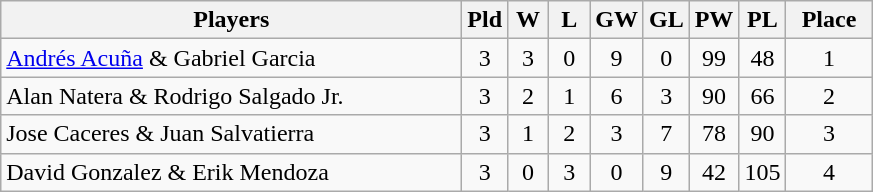<table class=wikitable style="text-align:center">
<tr>
<th width=300>Players</th>
<th width=20>Pld</th>
<th width=20>W</th>
<th width=20>L</th>
<th width=20>GW</th>
<th width=20>GL</th>
<th width=20>PW</th>
<th width=20>PL</th>
<th width=50>Place</th>
</tr>
<tr>
<td align=left> <a href='#'>Andrés Acuña</a> & Gabriel Garcia</td>
<td>3</td>
<td>3</td>
<td>0</td>
<td>9</td>
<td>0</td>
<td>99</td>
<td>48</td>
<td>1</td>
</tr>
<tr>
<td align=left> Alan Natera & Rodrigo Salgado Jr.</td>
<td>3</td>
<td>2</td>
<td>1</td>
<td>6</td>
<td>3</td>
<td>90</td>
<td>66</td>
<td>2</td>
</tr>
<tr>
<td align=left> Jose Caceres & Juan Salvatierra</td>
<td>3</td>
<td>1</td>
<td>2</td>
<td>3</td>
<td>7</td>
<td>78</td>
<td>90</td>
<td>3</td>
</tr>
<tr>
<td align=left> David Gonzalez & Erik Mendoza</td>
<td>3</td>
<td>0</td>
<td>3</td>
<td>0</td>
<td>9</td>
<td>42</td>
<td>105</td>
<td>4</td>
</tr>
</table>
